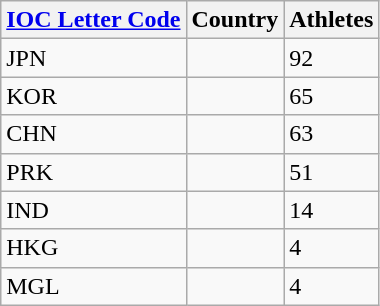<table class="wikitable collapsible collapsed sortable" style="border:0;">
<tr>
<th><a href='#'>IOC Letter Code</a></th>
<th>Country</th>
<th>Athletes</th>
</tr>
<tr>
<td>JPN</td>
<td></td>
<td>92</td>
</tr>
<tr>
<td>KOR</td>
<td></td>
<td>65</td>
</tr>
<tr>
<td>CHN</td>
<td></td>
<td>63</td>
</tr>
<tr>
<td>PRK</td>
<td></td>
<td>51</td>
</tr>
<tr>
<td>IND</td>
<td></td>
<td>14</td>
</tr>
<tr>
<td>HKG</td>
<td></td>
<td>4</td>
</tr>
<tr>
<td>MGL</td>
<td></td>
<td>4</td>
</tr>
<tr>
</tr>
</table>
